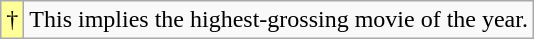<table class="wikitable">
<tr>
<td style="background-color:#FFFF99">†</td>
<td>This implies the highest-grossing movie of the year.</td>
</tr>
</table>
